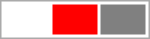<table style=" width: 100px; border: 1px solid #aaaaaa">
<tr>
<td style="background-color:white"> </td>
<td style="background-color:red"> </td>
<td style="background-color:gray"> </td>
</tr>
</table>
